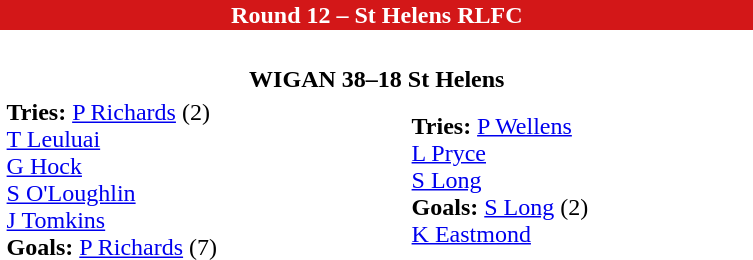<table class="toccolours collapsible collapsed" border="0" align="right" width="40%" style="margin:1em;">
<tr>
<th colspan=2 style="background:#D31718; color:#FFFFFF;">Round 12 – St Helens RLFC</th>
</tr>
<tr>
<td><br><table border=0 width=100%>
<tr>
<th colspan=2>WIGAN 38–18 St Helens</th>
</tr>
<tr>
<td><strong>Tries:</strong> <a href='#'>P Richards</a> (2)<br><a href='#'>T Leuluai</a><br><a href='#'>G Hock</a><br><a href='#'>S O'Loughlin</a><br><a href='#'>J Tomkins</a><br><strong>Goals:</strong> <a href='#'>P Richards</a> (7)</td>
<td><strong>Tries:</strong> <a href='#'>P Wellens</a><br><a href='#'>L Pryce</a><br><a href='#'>S Long</a><br><strong>Goals:</strong> <a href='#'>S Long</a> (2)<br><a href='#'>K Eastmond</a></td>
</tr>
</table>
</td>
</tr>
</table>
